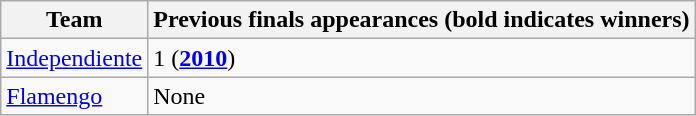<table class="wikitable">
<tr>
<th>Team</th>
<th>Previous finals appearances (bold indicates winners)</th>
</tr>
<tr>
<td> <a href='#'>Independiente</a></td>
<td>1 (<strong><a href='#'>2010</a></strong>)</td>
</tr>
<tr>
<td> <a href='#'>Flamengo</a></td>
<td>None</td>
</tr>
</table>
